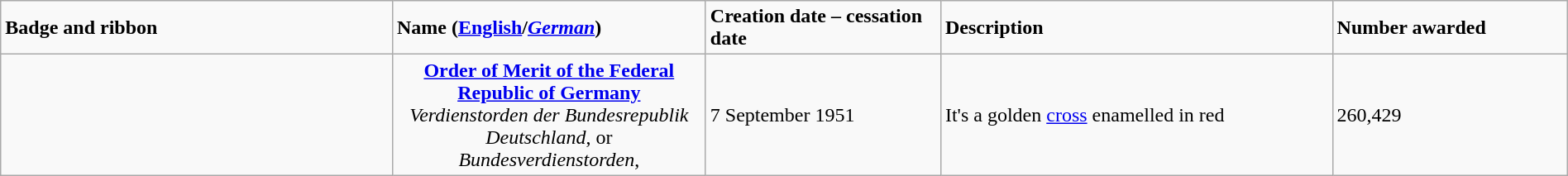<table class="wikitable" width="100%">
<tr>
<td width="25%"><strong>Badge and ribbon</strong></td>
<td width="20%"><strong>Name (<a href='#'>English</a>/<em><a href='#'>German</a></em>)</strong></td>
<td width="15%"><strong>Creation date – cessation date</strong></td>
<td width="25%"><strong>Description</strong></td>
<td width="15%"><strong>Number awarded</strong></td>
</tr>
<tr>
<td></td>
<td style="text-align:center;"><strong><a href='#'>Order of Merit of the Federal Republic of Germany</a></strong><br><em>Verdienstorden der Bundesrepublik Deutschland</em>, or <em>Bundesverdienstorden</em>,</td>
<td>7 September 1951</td>
<td>It's a golden <a href='#'>cross</a> enamelled in red</td>
<td>260,429</td>
</tr>
</table>
